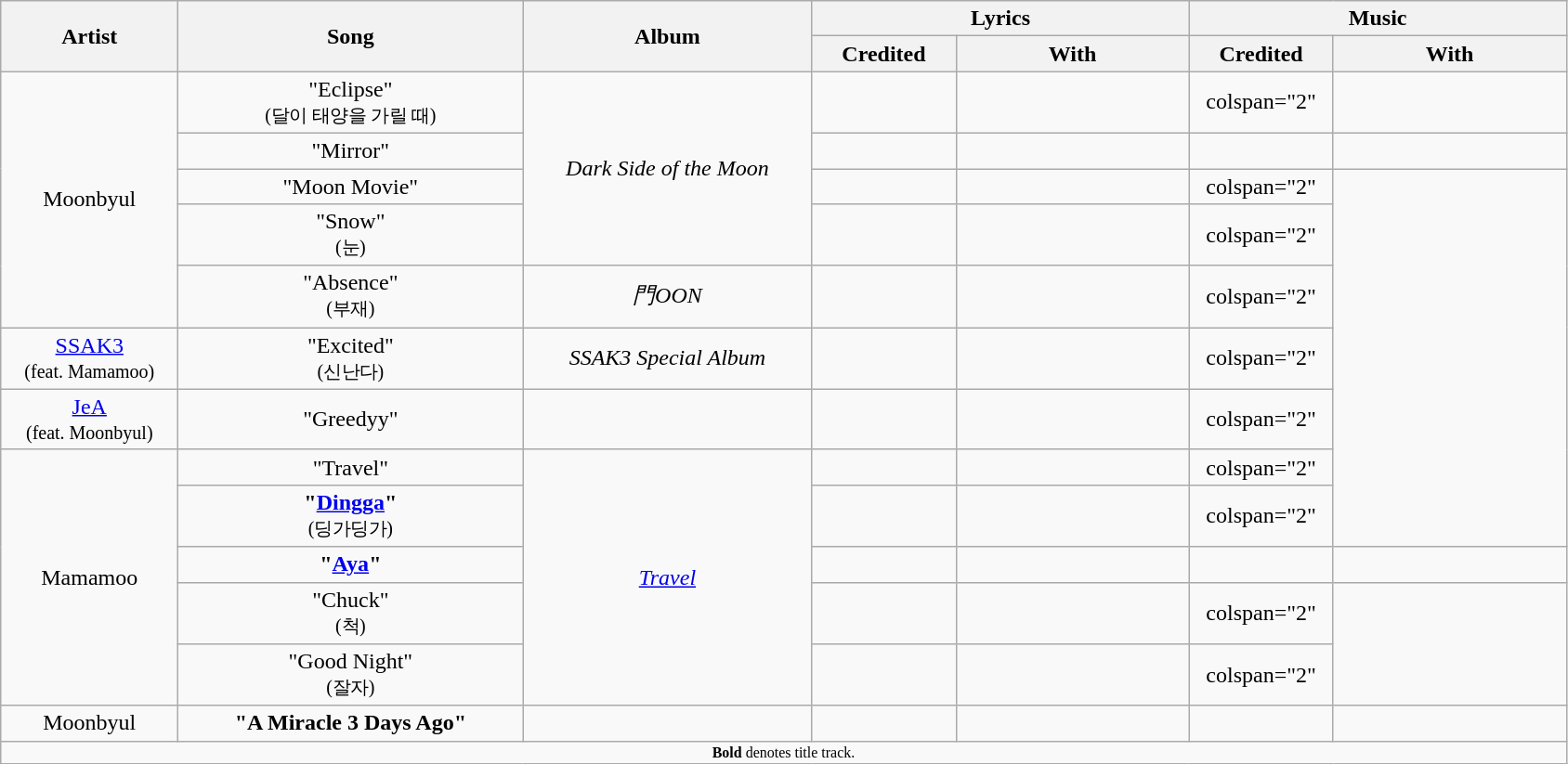<table class="wikitable" style="text-align:center;">
<tr>
<th rowspan="2" style="width:7.5em;">Artist</th>
<th rowspan="2" style="width:15em;">Song</th>
<th rowspan="2" style="width:12.5em;">Album</th>
<th colspan="2" style="width:16em;">Lyrics</th>
<th colspan="2" style="width:16em;">Music</th>
</tr>
<tr>
<th style="width:6em;">Credited</th>
<th style="width:10em;">With</th>
<th style="width:6em;">Credited</th>
<th style="width:10em;">With</th>
</tr>
<tr>
<td rowspan="5">Moonbyul</td>
<td>"Eclipse" <br><small>(달이 태양을 가릴 때)</small></td>
<td rowspan="4"><em>Dark Side of the Moon</em></td>
<td></td>
<td></td>
<td>colspan="2" </td>
</tr>
<tr>
<td>"Mirror"</td>
<td></td>
<td></td>
<td></td>
<td></td>
</tr>
<tr>
<td>"Moon Movie"</td>
<td></td>
<td></td>
<td>colspan="2" </td>
</tr>
<tr>
<td>"Snow" <br><small>(눈)</small></td>
<td></td>
<td></td>
<td>colspan="2" </td>
</tr>
<tr>
<td>"Absence" <br><small>(부재)</small></td>
<td><em>門OON</em></td>
<td></td>
<td></td>
<td>colspan="2" </td>
</tr>
<tr>
<td><a href='#'>SSAK3</a> <br><small>(feat. Mamamoo)</small></td>
<td>"Excited" <br><small>(신난다)</small></td>
<td><em>SSAK3 Special Album</em></td>
<td></td>
<td></td>
<td>colspan="2" </td>
</tr>
<tr>
<td><a href='#'>JeA</a> <br><small>(feat. Moonbyul)</small></td>
<td>"Greedyy"</td>
<td></td>
<td></td>
<td></td>
<td>colspan="2" </td>
</tr>
<tr>
<td rowspan="5">Mamamoo</td>
<td>"Travel"</td>
<td rowspan="5"><em><a href='#'>Travel</a></em></td>
<td></td>
<td></td>
<td>colspan="2" </td>
</tr>
<tr>
<td><strong>"<a href='#'>Dingga</a>"</strong> <br><small>(딩가딩가)</small></td>
<td></td>
<td></td>
<td>colspan="2" </td>
</tr>
<tr>
<td><strong>"<a href='#'>Aya</a>"</strong></td>
<td></td>
<td></td>
<td></td>
<td></td>
</tr>
<tr>
<td>"Chuck" <br><small>(척)</small></td>
<td></td>
<td></td>
<td>colspan="2" </td>
</tr>
<tr>
<td>"Good Night" <br><small>(잘자)</small></td>
<td></td>
<td></td>
<td>colspan="2" </td>
</tr>
<tr>
<td>Moonbyul</td>
<td><strong>"A Miracle 3 Days Ago"</strong></td>
<td></td>
<td></td>
<td></td>
<td></td>
<td></td>
</tr>
<tr>
<td colspan="7" style="text-align:center; font-size:8pt;"><strong>Bold</strong> denotes title track.</td>
</tr>
</table>
